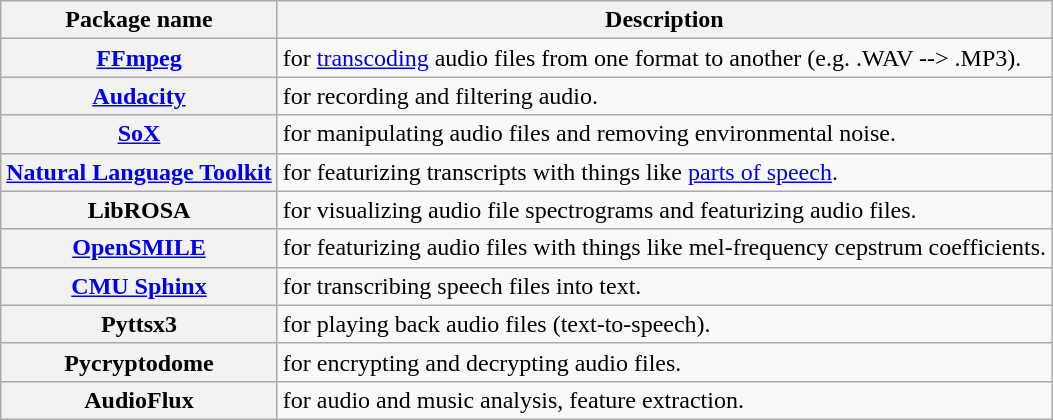<table class="wikitable">
<tr>
<th>Package name</th>
<th>Description</th>
</tr>
<tr>
<th><a href='#'>FFmpeg</a></th>
<td>for <a href='#'>transcoding</a> audio files from one format to another (e.g. .WAV --> .MP3).</td>
</tr>
<tr>
<th><a href='#'>Audacity</a></th>
<td>for recording and filtering audio.</td>
</tr>
<tr>
<th><a href='#'>SoX</a></th>
<td>for manipulating audio files and removing environmental noise.</td>
</tr>
<tr>
<th><a href='#'>Natural Language Toolkit</a></th>
<td>for featurizing transcripts with things like <a href='#'>parts of speech</a>.</td>
</tr>
<tr>
<th>LibROSA</th>
<td>for visualizing audio file spectrograms and featurizing audio files.</td>
</tr>
<tr>
<th><a href='#'>OpenSMILE</a></th>
<td>for featurizing audio files with things like mel-frequency cepstrum coefficients.</td>
</tr>
<tr>
<th><a href='#'>CMU Sphinx</a></th>
<td>for transcribing speech files into text.</td>
</tr>
<tr>
<th>Pyttsx3</th>
<td>for playing back audio files (text-to-speech).</td>
</tr>
<tr>
<th>Pycryptodome</th>
<td>for encrypting and decrypting audio files.</td>
</tr>
<tr>
<th>AudioFlux</th>
<td>for audio and music analysis, feature extraction.</td>
</tr>
</table>
